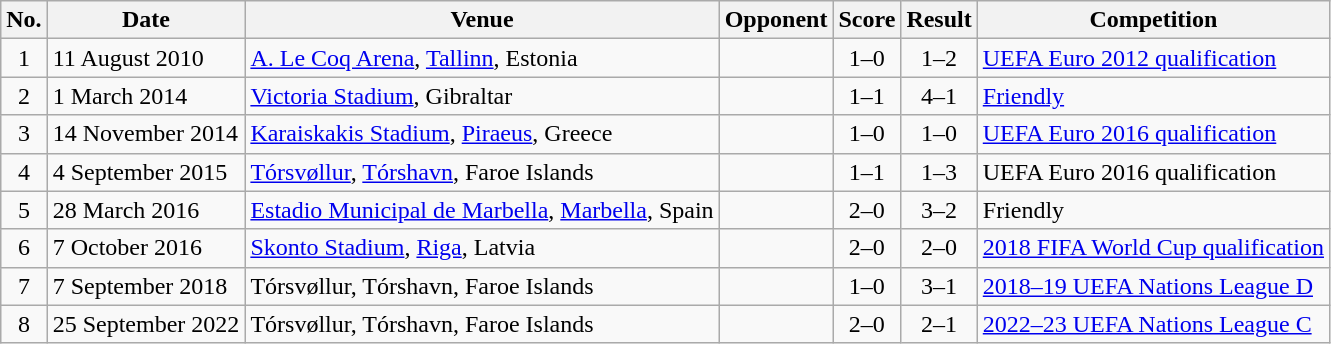<table class="wikitable sortable">
<tr>
<th scope="col">No.</th>
<th scope="col">Date</th>
<th scope="col">Venue</th>
<th scope="col">Opponent</th>
<th scope="col">Score</th>
<th scope="col">Result</th>
<th scope="col">Competition</th>
</tr>
<tr>
<td align="center">1</td>
<td>11 August 2010</td>
<td><a href='#'>A. Le Coq Arena</a>, <a href='#'>Tallinn</a>, Estonia</td>
<td></td>
<td align="center">1–0</td>
<td align="center">1–2</td>
<td><a href='#'>UEFA Euro 2012 qualification</a></td>
</tr>
<tr>
<td align="center">2</td>
<td>1 March 2014</td>
<td><a href='#'>Victoria Stadium</a>, Gibraltar</td>
<td></td>
<td align="center">1–1</td>
<td align="center">4–1</td>
<td><a href='#'>Friendly</a></td>
</tr>
<tr>
<td align="center">3</td>
<td>14 November 2014</td>
<td><a href='#'>Karaiskakis Stadium</a>, <a href='#'>Piraeus</a>, Greece</td>
<td></td>
<td align="center">1–0</td>
<td align="center">1–0</td>
<td><a href='#'>UEFA Euro 2016 qualification</a></td>
</tr>
<tr>
<td align="center">4</td>
<td>4 September 2015</td>
<td><a href='#'>Tórsvøllur</a>, <a href='#'>Tórshavn</a>, Faroe Islands</td>
<td></td>
<td align="center">1–1</td>
<td align="center">1–3</td>
<td>UEFA Euro 2016 qualification</td>
</tr>
<tr>
<td align="center">5</td>
<td>28 March 2016</td>
<td><a href='#'>Estadio Municipal de Marbella</a>, <a href='#'>Marbella</a>, Spain</td>
<td></td>
<td align="center">2–0</td>
<td align="center">3–2</td>
<td>Friendly</td>
</tr>
<tr>
<td align="center">6</td>
<td>7 October 2016</td>
<td><a href='#'>Skonto Stadium</a>, <a href='#'>Riga</a>, Latvia</td>
<td></td>
<td align="center">2–0</td>
<td align="center">2–0</td>
<td><a href='#'>2018 FIFA World Cup qualification</a></td>
</tr>
<tr>
<td align="center">7</td>
<td>7 September 2018</td>
<td>Tórsvøllur, Tórshavn, Faroe Islands</td>
<td></td>
<td align="center">1–0</td>
<td align="center">3–1</td>
<td><a href='#'>2018–19 UEFA Nations League D</a></td>
</tr>
<tr>
<td align="center">8</td>
<td>25 September 2022</td>
<td>Tórsvøllur, Tórshavn, Faroe Islands</td>
<td></td>
<td align="center">2–0</td>
<td align="center">2–1</td>
<td><a href='#'>2022–23 UEFA Nations League C</a></td>
</tr>
</table>
